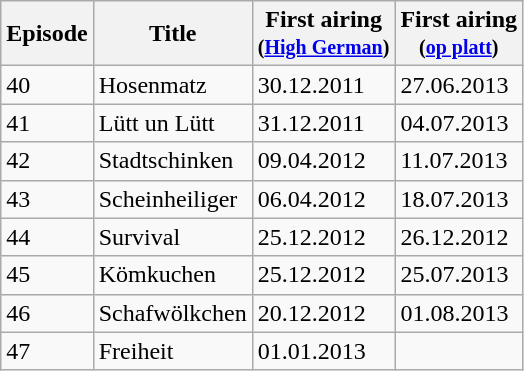<table class="wikitable">
<tr>
<th>Episode</th>
<th>Title</th>
<th>First airing<br><small>(<a href='#'>High German</a>)</small></th>
<th>First airing<br><small>(<a href='#'>op platt</a>)</small></th>
</tr>
<tr>
<td>40</td>
<td>Hosenmatz</td>
<td>30.12.2011</td>
<td>27.06.2013</td>
</tr>
<tr>
<td>41</td>
<td>Lütt un Lütt</td>
<td>31.12.2011</td>
<td>04.07.2013</td>
</tr>
<tr>
<td>42</td>
<td>Stadtschinken</td>
<td>09.04.2012</td>
<td>11.07.2013</td>
</tr>
<tr>
<td>43</td>
<td>Scheinheiliger</td>
<td>06.04.2012</td>
<td>18.07.2013</td>
</tr>
<tr>
<td>44</td>
<td>Survival</td>
<td>25.12.2012</td>
<td>26.12.2012</td>
</tr>
<tr>
<td>45</td>
<td>Kömkuchen</td>
<td>25.12.2012</td>
<td>25.07.2013</td>
</tr>
<tr>
<td>46</td>
<td>Schafwölkchen</td>
<td>20.12.2012</td>
<td>01.08.2013</td>
</tr>
<tr>
<td>47</td>
<td>Freiheit</td>
<td>01.01.2013</td>
<td></td>
</tr>
</table>
